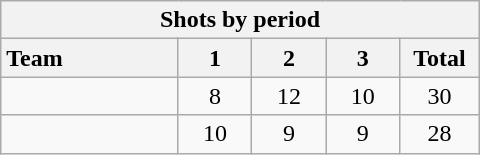<table class="wikitable" style="width:20em; text-align:right;">
<tr>
<th colspan="6">Shots by period</th>
</tr>
<tr>
<th style="width:8em; text-align:left;">Team</th>
<th style="width:3em;">1</th>
<th style="width:3em;">2</th>
<th style="width:3em;">3</th>
<th style="width:3em;">Total</th>
</tr>
<tr>
<td style="text-align:left;"></td>
<td style="text-align:center;">8</td>
<td style="text-align:center;">12</td>
<td style="text-align:center;">10</td>
<td style="text-align:center;">30</td>
</tr>
<tr>
<td style="text-align:left;"></td>
<td style="text-align:center;">10</td>
<td style="text-align:center;">9</td>
<td style="text-align:center;">9</td>
<td style="text-align:center;">28</td>
</tr>
</table>
